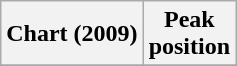<table class="wikitable plainrowheaders">
<tr>
<th scope="col">Chart (2009)</th>
<th scope="col">Peak<br>position</th>
</tr>
<tr>
</tr>
</table>
